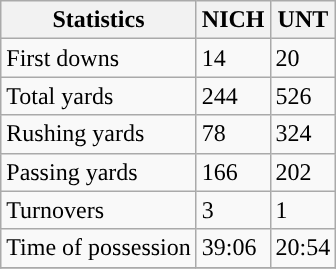<table class="wikitable">
<tr>
<th>Statistics</th>
<th>NICH</th>
<th>UNT</th>
</tr>
<tr>
<td>First downs</td>
<td>14</td>
<td>20</td>
</tr>
<tr>
<td>Total yards</td>
<td>244</td>
<td>526</td>
</tr>
<tr>
<td>Rushing yards</td>
<td>78</td>
<td>324</td>
</tr>
<tr>
<td>Passing yards</td>
<td>166</td>
<td>202</td>
</tr>
<tr>
<td>Turnovers</td>
<td>3</td>
<td>1</td>
</tr>
<tr>
<td>Time of possession</td>
<td>39:06</td>
<td>20:54</td>
</tr>
<tr>
</tr>
</table>
